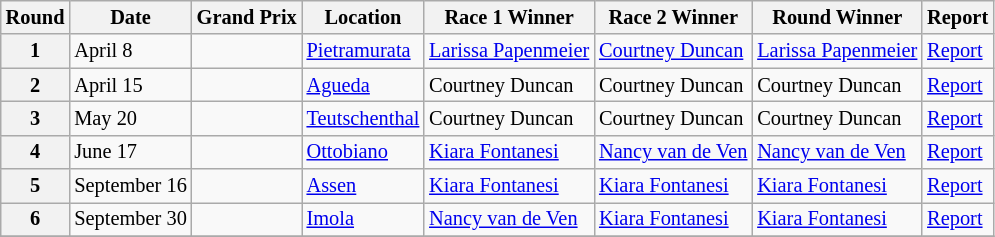<table class="wikitable" style="font-size: 85%;">
<tr>
<th>Round</th>
<th>Date</th>
<th>Grand Prix</th>
<th>Location</th>
<th>Race 1 Winner</th>
<th>Race 2 Winner</th>
<th>Round Winner</th>
<th>Report</th>
</tr>
<tr>
<th>1</th>
<td>April 8</td>
<td></td>
<td><a href='#'>Pietramurata</a></td>
<td> <a href='#'>Larissa Papenmeier</a></td>
<td> <a href='#'>Courtney Duncan</a></td>
<td> <a href='#'>Larissa Papenmeier</a></td>
<td><a href='#'>Report</a></td>
</tr>
<tr>
<th>2</th>
<td>April 15</td>
<td></td>
<td><a href='#'>Agueda</a></td>
<td> Courtney Duncan</td>
<td> Courtney Duncan</td>
<td> Courtney Duncan</td>
<td><a href='#'>Report</a></td>
</tr>
<tr>
<th>3</th>
<td>May 20</td>
<td></td>
<td><a href='#'>Teutschenthal</a></td>
<td> Courtney Duncan</td>
<td> Courtney Duncan</td>
<td> Courtney Duncan</td>
<td><a href='#'>Report</a></td>
</tr>
<tr>
<th>4</th>
<td>June 17</td>
<td></td>
<td><a href='#'>Ottobiano</a></td>
<td> <a href='#'>Kiara Fontanesi</a></td>
<td> <a href='#'>Nancy van de Ven</a></td>
<td> <a href='#'>Nancy van de Ven</a></td>
<td><a href='#'>Report</a></td>
</tr>
<tr>
<th>5</th>
<td>September 16</td>
<td></td>
<td><a href='#'>Assen</a></td>
<td> <a href='#'>Kiara Fontanesi</a></td>
<td> <a href='#'>Kiara Fontanesi</a></td>
<td> <a href='#'>Kiara Fontanesi</a></td>
<td><a href='#'>Report</a></td>
</tr>
<tr>
<th>6</th>
<td>September 30</td>
<td></td>
<td><a href='#'>Imola</a></td>
<td> <a href='#'>Nancy van de Ven</a></td>
<td> <a href='#'>Kiara Fontanesi</a></td>
<td> <a href='#'>Kiara Fontanesi</a></td>
<td><a href='#'>Report</a></td>
</tr>
<tr>
</tr>
</table>
